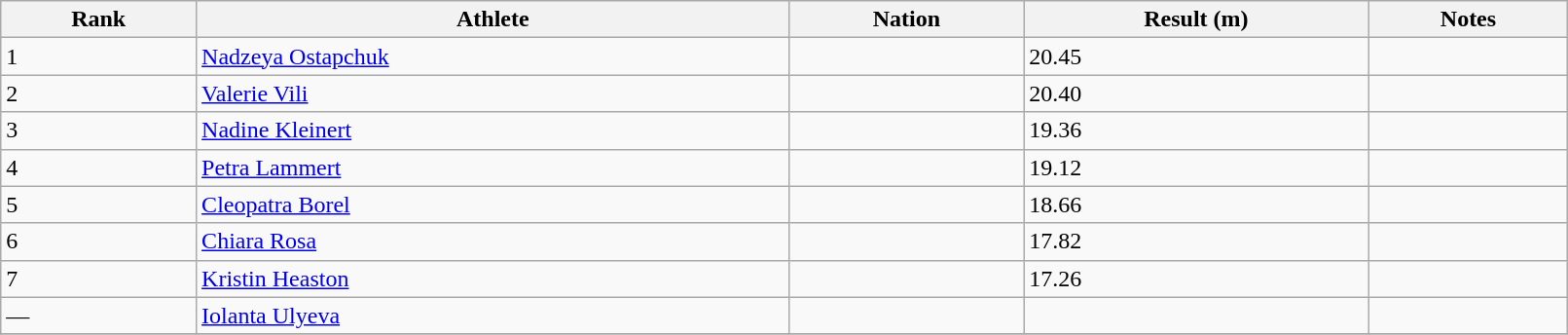<table class="wikitable" style="text=align:center;" width=85%>
<tr>
<th>Rank</th>
<th>Athlete</th>
<th>Nation</th>
<th>Result (m)</th>
<th>Notes</th>
</tr>
<tr>
<td>1</td>
<td><a href='#'>Nadzeya Ostapchuk</a></td>
<td></td>
<td>20.45</td>
<td></td>
</tr>
<tr>
<td>2</td>
<td><a href='#'>Valerie Vili</a></td>
<td></td>
<td>20.40</td>
<td></td>
</tr>
<tr>
<td>3</td>
<td><a href='#'>Nadine Kleinert</a></td>
<td></td>
<td>19.36</td>
<td></td>
</tr>
<tr>
<td>4</td>
<td><a href='#'>Petra Lammert</a></td>
<td></td>
<td>19.12</td>
<td></td>
</tr>
<tr>
<td>5</td>
<td><a href='#'>Cleopatra Borel</a></td>
<td></td>
<td>18.66</td>
<td></td>
</tr>
<tr>
<td>6</td>
<td><a href='#'>Chiara Rosa</a></td>
<td></td>
<td>17.82</td>
<td></td>
</tr>
<tr>
<td>7</td>
<td><a href='#'>Kristin Heaston</a></td>
<td></td>
<td>17.26</td>
<td></td>
</tr>
<tr>
<td>—</td>
<td><a href='#'>Iolanta Ulyeva</a></td>
<td></td>
<td></td>
<td></td>
</tr>
<tr>
</tr>
</table>
